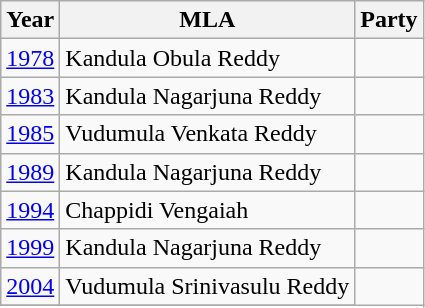<table class="sortable wikitable">
<tr>
<th>Year</th>
<th>MLA</th>
<th colspan="2">Party</th>
</tr>
<tr>
<td><a href='#'>1978</a></td>
<td>Kandula Obula Reddy</td>
<td></td>
</tr>
<tr>
<td><a href='#'>1983</a></td>
<td>Kandula Nagarjuna Reddy</td>
<td></td>
</tr>
<tr>
<td><a href='#'>1985</a></td>
<td>Vudumula Venkata Reddy</td>
<td></td>
</tr>
<tr>
<td><a href='#'>1989</a></td>
<td>Kandula Nagarjuna Reddy</td>
<td></td>
</tr>
<tr>
<td><a href='#'>1994</a></td>
<td>Chappidi Vengaiah</td>
<td></td>
</tr>
<tr>
<td><a href='#'>1999</a></td>
<td>Kandula Nagarjuna Reddy</td>
<td></td>
</tr>
<tr>
<td><a href='#'>2004</a></td>
<td>Vudumula Srinivasulu Reddy</td>
</tr>
<tr>
</tr>
</table>
